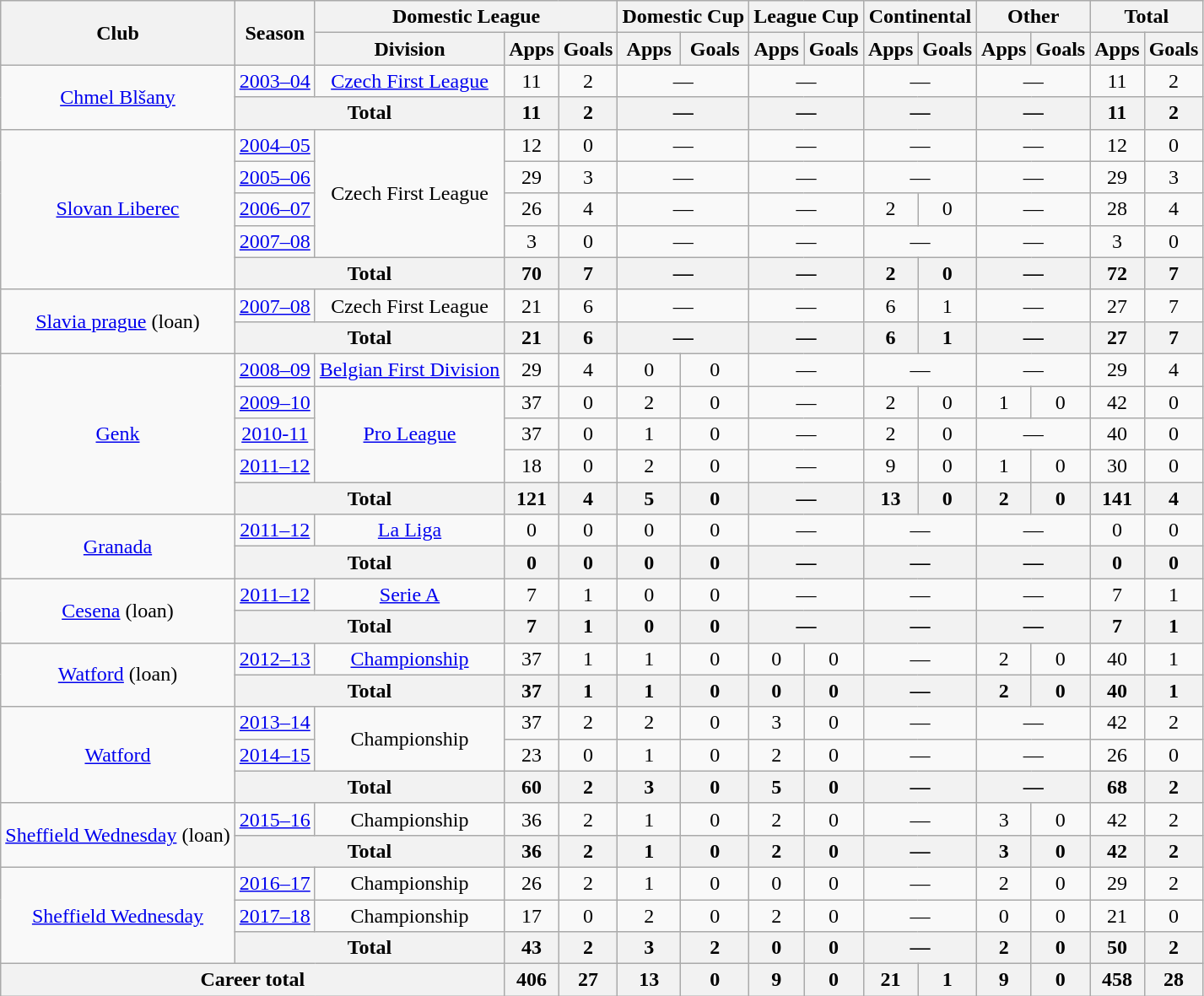<table class="wikitable" style="text-align: center">
<tr>
<th rowspan="2">Club</th>
<th rowspan="2">Season</th>
<th colspan="3">Domestic League</th>
<th colspan="2">Domestic Cup</th>
<th colspan="2">League Cup</th>
<th colspan="2">Continental</th>
<th colspan="2">Other</th>
<th colspan="2">Total</th>
</tr>
<tr>
<th>Division</th>
<th>Apps</th>
<th>Goals</th>
<th>Apps</th>
<th>Goals</th>
<th>Apps</th>
<th>Goals</th>
<th>Apps</th>
<th>Goals</th>
<th>Apps</th>
<th>Goals</th>
<th>Apps</th>
<th>Goals</th>
</tr>
<tr>
<td rowspan="2"><a href='#'>Chmel Blšany</a></td>
<td><a href='#'>2003–04</a></td>
<td><a href='#'>Czech First League</a></td>
<td>11</td>
<td>2</td>
<td colspan="2">—</td>
<td colspan="2">—</td>
<td colspan="2">—</td>
<td colspan="2">—</td>
<td>11</td>
<td>2</td>
</tr>
<tr>
<th colspan="2">Total</th>
<th>11</th>
<th>2</th>
<th colspan="2">—</th>
<th colspan="2">—</th>
<th colspan="2">—</th>
<th colspan="2">—</th>
<th>11</th>
<th>2</th>
</tr>
<tr>
<td rowspan="5"><a href='#'>Slovan Liberec</a></td>
<td><a href='#'>2004–05</a></td>
<td rowspan="4">Czech First League</td>
<td>12</td>
<td>0</td>
<td colspan="2">—</td>
<td colspan="2">—</td>
<td colspan="2">—</td>
<td colspan="2">—</td>
<td>12</td>
<td>0</td>
</tr>
<tr>
<td><a href='#'>2005–06</a></td>
<td>29</td>
<td>3</td>
<td colspan="2">—</td>
<td colspan="2">—</td>
<td colspan="2">—</td>
<td colspan="2">—</td>
<td>29</td>
<td>3</td>
</tr>
<tr>
<td><a href='#'>2006–07</a></td>
<td>26</td>
<td>4</td>
<td colspan="2">—</td>
<td colspan="2">—</td>
<td>2</td>
<td>0</td>
<td colspan="2">—</td>
<td>28</td>
<td>4</td>
</tr>
<tr>
<td><a href='#'>2007–08</a></td>
<td>3</td>
<td>0</td>
<td colspan="2">—</td>
<td colspan="2">—</td>
<td colspan="2">—</td>
<td colspan="2">—</td>
<td>3</td>
<td>0</td>
</tr>
<tr>
<th colspan="2">Total</th>
<th>70</th>
<th>7</th>
<th colspan="2">—</th>
<th colspan="2">—</th>
<th>2</th>
<th>0</th>
<th colspan="2">—</th>
<th>72</th>
<th>7</th>
</tr>
<tr>
<td rowspan="2"><a href='#'>Slavia prague</a> (loan)</td>
<td><a href='#'>2007–08</a></td>
<td>Czech First League</td>
<td>21</td>
<td>6</td>
<td colspan="2">—</td>
<td colspan="2">—</td>
<td>6</td>
<td>1</td>
<td colspan="2">—</td>
<td>27</td>
<td>7</td>
</tr>
<tr>
<th colspan="2">Total</th>
<th>21</th>
<th>6</th>
<th colspan="2">—</th>
<th colspan="2">—</th>
<th>6</th>
<th>1</th>
<th colspan="2">—</th>
<th>27</th>
<th>7</th>
</tr>
<tr>
<td rowspan="5"><a href='#'>Genk</a></td>
<td><a href='#'>2008–09</a></td>
<td><a href='#'>Belgian First Division</a></td>
<td>29</td>
<td>4</td>
<td>0</td>
<td>0</td>
<td colspan="2">—</td>
<td colspan="2">—</td>
<td colspan="2">—</td>
<td>29</td>
<td>4</td>
</tr>
<tr>
<td><a href='#'>2009–10</a></td>
<td rowspan="3"><a href='#'>Pro League</a></td>
<td>37</td>
<td>0</td>
<td>2</td>
<td>0</td>
<td colspan="2">—</td>
<td>2</td>
<td>0</td>
<td>1</td>
<td>0</td>
<td>42</td>
<td>0</td>
</tr>
<tr>
<td><a href='#'>2010-11</a></td>
<td>37</td>
<td>0</td>
<td>1</td>
<td>0</td>
<td colspan="2">—</td>
<td>2</td>
<td>0</td>
<td colspan="2">—</td>
<td>40</td>
<td>0</td>
</tr>
<tr>
<td><a href='#'>2011–12</a></td>
<td>18</td>
<td>0</td>
<td>2</td>
<td>0</td>
<td colspan="2">—</td>
<td>9</td>
<td>0</td>
<td>1</td>
<td>0</td>
<td>30</td>
<td>0</td>
</tr>
<tr>
<th colspan="2">Total</th>
<th>121</th>
<th>4</th>
<th>5</th>
<th>0</th>
<th colspan="2">—</th>
<th>13</th>
<th>0</th>
<th>2</th>
<th>0</th>
<th>141</th>
<th>4</th>
</tr>
<tr>
<td rowspan="2"><a href='#'>Granada</a></td>
<td><a href='#'>2011–12</a></td>
<td><a href='#'>La Liga</a></td>
<td>0</td>
<td>0</td>
<td>0</td>
<td>0</td>
<td colspan="2">—</td>
<td colspan="2">—</td>
<td colspan="2">—</td>
<td>0</td>
<td>0</td>
</tr>
<tr>
<th colspan="2">Total</th>
<th>0</th>
<th>0</th>
<th>0</th>
<th>0</th>
<th colspan="2">—</th>
<th colspan="2">—</th>
<th colspan="2">—</th>
<th>0</th>
<th>0</th>
</tr>
<tr>
<td rowspan="2"><a href='#'>Cesena</a> (loan)</td>
<td><a href='#'>2011–12</a></td>
<td><a href='#'>Serie A</a></td>
<td>7</td>
<td>1</td>
<td>0</td>
<td>0</td>
<td colspan="2">—</td>
<td colspan="2">—</td>
<td colspan="2">—</td>
<td>7</td>
<td>1</td>
</tr>
<tr>
<th colspan="2">Total</th>
<th>7</th>
<th>1</th>
<th>0</th>
<th>0</th>
<th colspan="2">—</th>
<th colspan="2">—</th>
<th colspan="2">—</th>
<th>7</th>
<th>1</th>
</tr>
<tr>
<td rowspan="2"><a href='#'>Watford</a> (loan)</td>
<td><a href='#'>2012–13</a></td>
<td><a href='#'>Championship</a></td>
<td>37</td>
<td>1</td>
<td>1</td>
<td>0</td>
<td>0</td>
<td>0</td>
<td colspan="2">—</td>
<td>2</td>
<td>0</td>
<td>40</td>
<td>1</td>
</tr>
<tr>
<th colspan="2">Total</th>
<th>37</th>
<th>1</th>
<th>1</th>
<th>0</th>
<th>0</th>
<th>0</th>
<th colspan="2">—</th>
<th>2</th>
<th>0</th>
<th>40</th>
<th>1</th>
</tr>
<tr>
<td rowspan="3"><a href='#'>Watford</a></td>
<td><a href='#'>2013–14</a></td>
<td rowspan="2">Championship</td>
<td>37</td>
<td>2</td>
<td>2</td>
<td>0</td>
<td>3</td>
<td>0</td>
<td colspan="2">—</td>
<td colspan="2">—</td>
<td>42</td>
<td>2</td>
</tr>
<tr>
<td><a href='#'>2014–15</a></td>
<td>23</td>
<td>0</td>
<td>1</td>
<td>0</td>
<td>2</td>
<td>0</td>
<td colspan="2">—</td>
<td colspan="2">—</td>
<td>26</td>
<td>0</td>
</tr>
<tr>
<th colspan="2">Total</th>
<th>60</th>
<th>2</th>
<th>3</th>
<th>0</th>
<th>5</th>
<th>0</th>
<th colspan="2">—</th>
<th colspan="2">—</th>
<th>68</th>
<th>2</th>
</tr>
<tr>
<td rowspan="2"><a href='#'>Sheffield Wednesday</a> (loan)</td>
<td><a href='#'>2015–16</a></td>
<td>Championship</td>
<td>36</td>
<td>2</td>
<td>1</td>
<td>0</td>
<td>2</td>
<td>0</td>
<td colspan="2">—</td>
<td>3</td>
<td>0</td>
<td>42</td>
<td>2</td>
</tr>
<tr>
<th colspan="2">Total</th>
<th>36</th>
<th>2</th>
<th>1</th>
<th>0</th>
<th>2</th>
<th>0</th>
<th colspan="2">—</th>
<th>3</th>
<th>0</th>
<th>42</th>
<th>2</th>
</tr>
<tr>
<td rowspan="3"><a href='#'>Sheffield Wednesday</a></td>
<td><a href='#'>2016–17</a></td>
<td>Championship</td>
<td>26</td>
<td>2</td>
<td>1</td>
<td>0</td>
<td>0</td>
<td>0</td>
<td colspan="2">—</td>
<td>2</td>
<td>0</td>
<td>29</td>
<td>2</td>
</tr>
<tr>
<td><a href='#'>2017–18</a></td>
<td>Championship</td>
<td>17</td>
<td>0</td>
<td>2</td>
<td>0</td>
<td>2</td>
<td>0</td>
<td colspan="2">—</td>
<td>0</td>
<td>0</td>
<td>21</td>
<td>0</td>
</tr>
<tr>
<th colspan="2">Total</th>
<th>43</th>
<th>2</th>
<th>3</th>
<th>2</th>
<th>0</th>
<th>0</th>
<th colspan="2">—</th>
<th>2</th>
<th>0</th>
<th>50</th>
<th>2</th>
</tr>
<tr>
<th colspan="3">Career total</th>
<th>406</th>
<th>27</th>
<th>13</th>
<th>0</th>
<th>9</th>
<th>0</th>
<th>21</th>
<th>1</th>
<th>9</th>
<th>0</th>
<th>458</th>
<th>28</th>
</tr>
</table>
